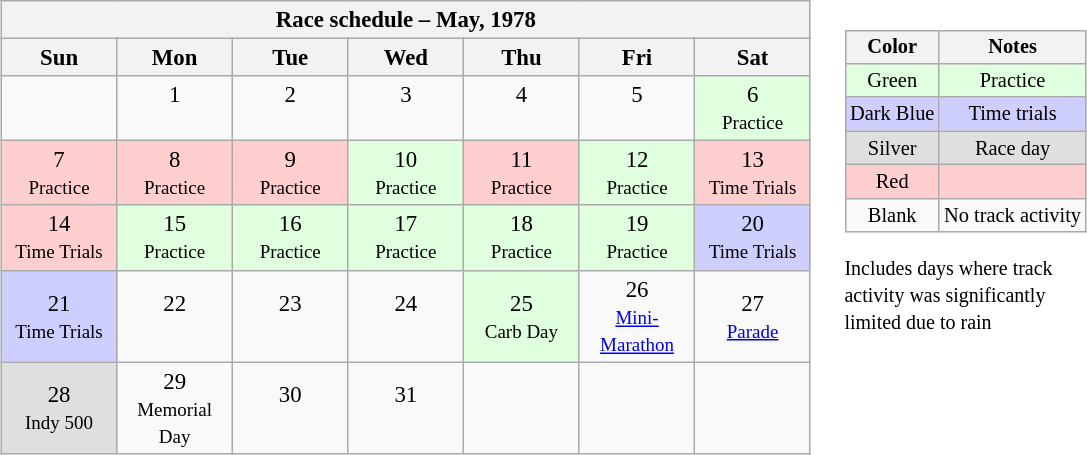<table>
<tr>
<td><br><table class="wikitable" style="text-align:center; font-size:95%">
<tr valign="top">
<th colspan=7>Race schedule – May, 1978</th>
</tr>
<tr>
<th scope="col" width="70">Sun</th>
<th scope="col" width="70">Mon</th>
<th scope="col" width="70">Tue</th>
<th scope="col" width="70">Wed</th>
<th scope="col" width="70">Thu</th>
<th scope="col" width="70">Fri</th>
<th scope="col" width="70">Sat</th>
</tr>
<tr>
<td> </td>
<td>1<br> </td>
<td>2<br> </td>
<td>3<br> </td>
<td>4<br> </td>
<td>5<br> </td>
<td style="background:#DFFFDF;">6<br><small>Practice</small></td>
</tr>
<tr>
<td style="background:#FFCFCF;">7<br><small>Practice</small></td>
<td style="background:#FFCFCF;">8<br><small>Practice</small></td>
<td style="background:#FFCFCF;">9<br><small>Practice</small></td>
<td style="background:#DFFFDF;">10<br><small>Practice</small></td>
<td style="background:#FFCFCF;">11<br><small>Practice</small></td>
<td style="background:#DFFFDF;">12<br><small>Practice</small></td>
<td style="background:#FFCFCF;">13<br><small>Time Trials</small></td>
</tr>
<tr>
<td style="background:#FFCFCF;">14<br><small>Time Trials</small></td>
<td style="background:#DFFFDF;">15<br><small>Practice</small></td>
<td style="background:#DFFFDF;">16<br><small>Practice</small></td>
<td style="background:#DFFFDF;">17<br><small>Practice</small></td>
<td style="background:#DFFFDF;">18<br><small>Practice</small></td>
<td style="background:#DFFFDF;">19<br><small>Practice</small></td>
<td style="background:#CFCFFF;">20<br><small>Time Trials</small></td>
</tr>
<tr>
<td style="background:#CFCFFF;">21<br><small>Time Trials</small></td>
<td>22<br> </td>
<td>23<br> </td>
<td>24<br> </td>
<td style="background:#DFFFDF;">25<br><small>Carb Day</small></td>
<td>26<br><small><a href='#'>Mini-Marathon</a></small></td>
<td>27<br><small><a href='#'>Parade</a></small></td>
</tr>
<tr>
<td style="background:#DFDFDF;">28<br><small>Indy 500</small></td>
<td>29<br><small>Memorial Day</small></td>
<td>30<br> </td>
<td>31<br> </td>
<td> </td>
<td> </td>
<td> </td>
</tr>
</table>
</td>
<td valign="top"><br><table>
<tr>
<td><br><table style="margin-right:0; font-size:85%; text-align:center;" class="wikitable">
<tr>
<th>Color</th>
<th>Notes</th>
</tr>
<tr style="background:#DFFFDF;">
<td>Green</td>
<td>Practice</td>
</tr>
<tr style="background:#CFCFFF;">
<td>Dark Blue</td>
<td>Time trials</td>
</tr>
<tr style="background:#DFDFDF;">
<td>Silver</td>
<td>Race day</td>
</tr>
<tr style="background:#FFCFCF;">
<td>Red</td>
<td></td>
</tr>
<tr>
<td>Blank</td>
<td>No track activity</td>
</tr>
</table>
 <small>Includes days where track<br>activity was significantly<br>limited due to rain</small></td>
</tr>
</table>
</td>
</tr>
</table>
